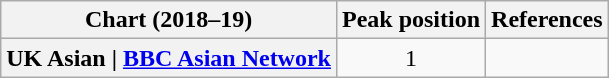<table class="wikitable plainrowheaders" style="text-align:center">
<tr>
<th scope="col">Chart (2018–19)</th>
<th scope="col">Peak position</th>
<th scope="col">References</th>
</tr>
<tr>
<th scope="row">UK Asian | <a href='#'>BBC Asian Network</a></th>
<td>1</td>
<td></td>
</tr>
</table>
